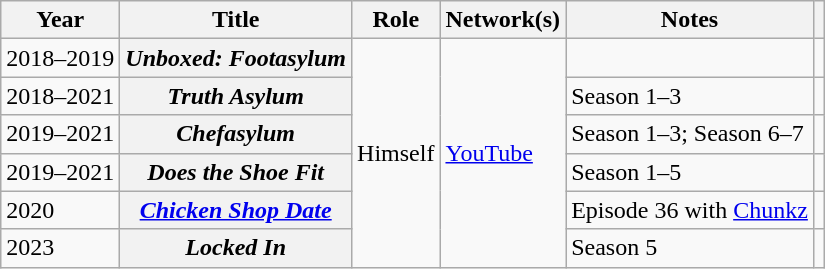<table class="wikitable sortable plainrowheaders">
<tr>
<th scope="col">Year</th>
<th scope="col">Title</th>
<th scope="col">Role</th>
<th scope="col">Network(s)</th>
<th scope="col" class="unsortable">Notes</th>
<th scope="col" class="unsortable"></th>
</tr>
<tr>
<td>2018–2019</td>
<th scope="row"><em>Unboxed: Footasylum</em></th>
<td rowspan="6">Himself</td>
<td rowspan="6"><a href='#'>YouTube</a></td>
<td></td>
<td style="text-align:center;"></td>
</tr>
<tr>
<td>2018–2021</td>
<th scope="row"><em>Truth Asylum</em></th>
<td>Season 1–3</td>
<td style="text-align:center;"></td>
</tr>
<tr>
<td>2019–2021</td>
<th scope="row"><em>Chefasylum</em></th>
<td>Season 1–3; Season 6–7</td>
<td style="text-align:center;"></td>
</tr>
<tr>
<td>2019–2021</td>
<th scope="row"><em>Does the Shoe Fit</em></th>
<td>Season 1–5</td>
<td style="text-align:center;"></td>
</tr>
<tr>
<td>2020</td>
<th scope="row"><em><a href='#'>Chicken Shop Date</a></em></th>
<td>Episode 36 with <a href='#'>Chunkz</a></td>
<td style="text-align:center;"></td>
</tr>
<tr>
<td>2023</td>
<th scope="row"><em>Locked In</em></th>
<td>Season 5</td>
<td style="text-align:center;"></td>
</tr>
</table>
